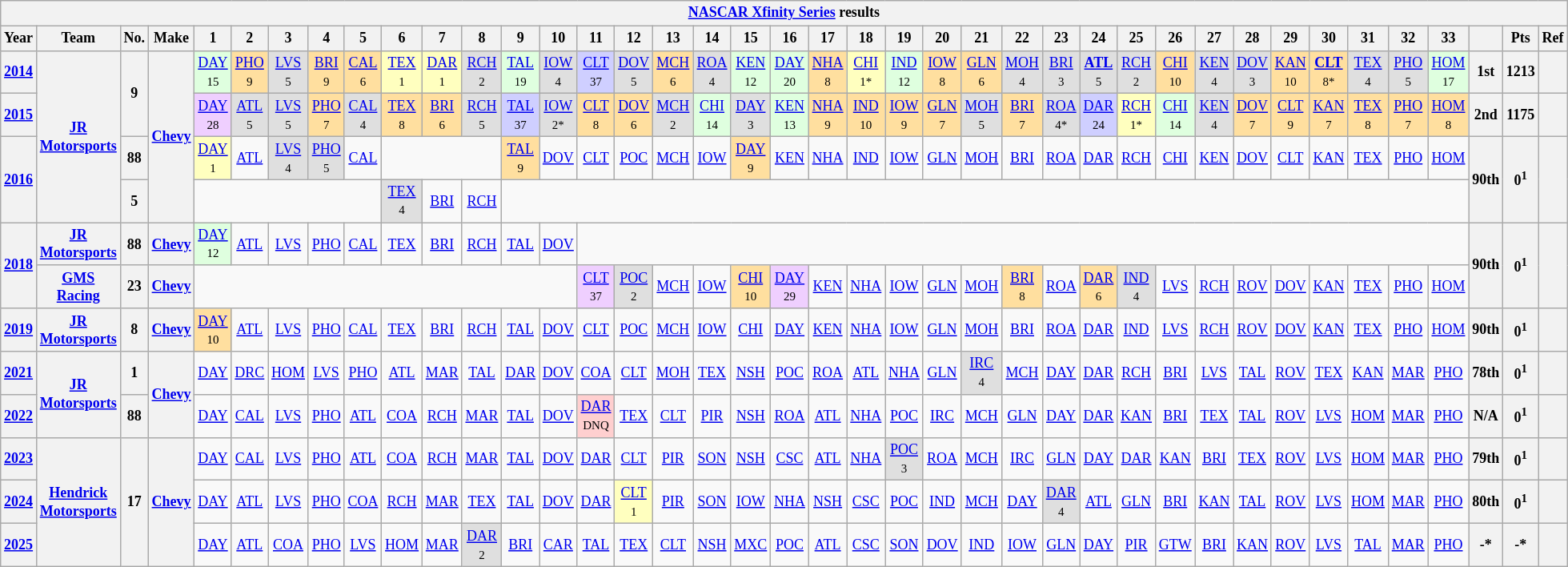<table class="wikitable" style="text-align:center; font-size:75%">
<tr>
<th colspan=42><a href='#'>NASCAR Xfinity Series</a> results</th>
</tr>
<tr>
<th>Year</th>
<th>Team</th>
<th>No.</th>
<th>Make</th>
<th>1</th>
<th>2</th>
<th>3</th>
<th>4</th>
<th>5</th>
<th>6</th>
<th>7</th>
<th>8</th>
<th>9</th>
<th>10</th>
<th>11</th>
<th>12</th>
<th>13</th>
<th>14</th>
<th>15</th>
<th>16</th>
<th>17</th>
<th>18</th>
<th>19</th>
<th>20</th>
<th>21</th>
<th>22</th>
<th>23</th>
<th>24</th>
<th>25</th>
<th>26</th>
<th>27</th>
<th>28</th>
<th>29</th>
<th>30</th>
<th>31</th>
<th>32</th>
<th>33</th>
<th></th>
<th>Pts</th>
<th>Ref</th>
</tr>
<tr>
<th><a href='#'>2014</a></th>
<th rowspan=4><a href='#'>JR Motorsports</a></th>
<th rowspan=2>9</th>
<th rowspan=4><a href='#'>Chevy</a></th>
<td style="background:#DFFFDF;"><a href='#'>DAY</a><br><small>15</small></td>
<td style="background:#FFDF9F;"><a href='#'>PHO</a><br><small>9</small></td>
<td style="background:#DFDFDF;"><a href='#'>LVS</a><br><small>5</small></td>
<td style="background:#FFDF9F;"><a href='#'>BRI</a><br><small>9</small></td>
<td style="background:#FFDF9F;"><a href='#'>CAL</a><br><small>6</small></td>
<td style="background:#FFFFBF;"><a href='#'>TEX</a><br><small>1</small></td>
<td style="background:#FFFFBF;"><a href='#'>DAR</a><br><small>1</small></td>
<td style="background:#DFDFDF;"><a href='#'>RCH</a><br><small>2</small></td>
<td style="background:#DFFFDF;"><a href='#'>TAL</a><br><small>19</small></td>
<td style="background:#DFDFDF;"><a href='#'>IOW</a><br><small>4</small></td>
<td style="background:#CFCFFF;"><a href='#'>CLT</a><br><small>37</small></td>
<td style="background:#DFDFDF;"><a href='#'>DOV</a><br><small>5</small></td>
<td style="background:#FFDF9F;"><a href='#'>MCH</a><br><small>6</small></td>
<td style="background:#DFDFDF;"><a href='#'>ROA</a><br><small>4</small></td>
<td style="background:#DFFFDF;"><a href='#'>KEN</a><br><small>12</small></td>
<td style="background:#DFFFDF;"><a href='#'>DAY</a><br><small>20</small></td>
<td style="background:#FFDF9F;"><a href='#'>NHA</a><br><small>8</small></td>
<td style="background:#FFFFBF;"><a href='#'>CHI</a><br><small>1*</small></td>
<td style="background:#DFFFDF;"><a href='#'>IND</a><br><small>12</small></td>
<td style="background:#FFDF9F;"><a href='#'>IOW</a><br><small>8</small></td>
<td style="background:#FFDF9F;"><a href='#'>GLN</a><br><small>6</small></td>
<td style="background:#DFDFDF;"><a href='#'>MOH</a><br><small>4</small></td>
<td style="background:#DFDFDF;"><a href='#'>BRI</a><br><small>3</small></td>
<td style="background:#DFDFDF;"><strong><a href='#'>ATL</a></strong><br><small>5</small></td>
<td style="background:#DFDFDF;"><a href='#'>RCH</a><br><small>2</small></td>
<td style="background:#FFDF9F;"><a href='#'>CHI</a><br><small>10</small></td>
<td style="background:#DFDFDF;"><a href='#'>KEN</a><br><small>4</small></td>
<td style="background:#DFDFDF;"><a href='#'>DOV</a><br><small>3</small></td>
<td style="background:#FFDF9F;"><a href='#'>KAN</a><br><small>10</small></td>
<td style="background:#FFDF9F;"><strong><a href='#'>CLT</a></strong><br><small>8*</small></td>
<td style="background:#DFDFDF;"><a href='#'>TEX</a><br><small>4</small></td>
<td style="background:#DFDFDF;"><a href='#'>PHO</a><br><small>5</small></td>
<td style="background:#DFFFDF;"><a href='#'>HOM</a><br><small>17</small></td>
<th>1st</th>
<th>1213</th>
<th></th>
</tr>
<tr>
<th><a href='#'>2015</a></th>
<td style="background:#EFCFFF;"><a href='#'>DAY</a><br><small>28</small></td>
<td style="background:#DFDFDF;"><a href='#'>ATL</a><br><small>5</small></td>
<td style="background:#DFDFDF;"><a href='#'>LVS</a><br><small>5</small></td>
<td style="background:#FFDF9F;"><a href='#'>PHO</a><br><small>7</small></td>
<td style="background:#DFDFDF;"><a href='#'>CAL</a><br><small>4</small></td>
<td style="background:#FFDF9F;"><a href='#'>TEX</a><br><small>8</small></td>
<td style="background:#FFDF9F;"><a href='#'>BRI</a><br><small>6</small></td>
<td style="background:#DFDFDF;"><a href='#'>RCH</a><br><small>5</small></td>
<td style="background:#CFCFFF;"><a href='#'>TAL</a><br><small>37</small></td>
<td style="background:#DFDFDF;"><a href='#'>IOW</a><br><small>2*</small></td>
<td style="background:#FFDF9F;"><a href='#'>CLT</a><br><small>8</small></td>
<td style="background:#FFDF9F;"><a href='#'>DOV</a><br><small>6</small></td>
<td style="background:#DFDFDF;"><a href='#'>MCH</a><br><small>2</small></td>
<td style="background:#DFFFDF;"><a href='#'>CHI</a><br><small>14</small></td>
<td style="background:#DFDFDF;"><a href='#'>DAY</a><br><small>3</small></td>
<td style="background:#DFFFDF;"><a href='#'>KEN</a><br><small>13</small></td>
<td style="background:#FFDF9F;"><a href='#'>NHA</a><br><small>9</small></td>
<td style="background:#FFDF9F;"><a href='#'>IND</a><br><small>10</small></td>
<td style="background:#FFDF9F;"><a href='#'>IOW</a><br><small>9</small></td>
<td style="background:#FFDF9F;"><a href='#'>GLN</a><br><small>7</small></td>
<td style="background:#DFDFDF;"><a href='#'>MOH</a><br><small>5</small></td>
<td style="background:#FFDF9F;"><a href='#'>BRI</a><br><small>7</small></td>
<td style="background:#DFDFDF;"><a href='#'>ROA</a><br><small>4*</small></td>
<td style="background:#CFCFFF;"><a href='#'>DAR</a><br><small>24</small></td>
<td style="background:#FFFFBF;"><a href='#'>RCH</a><br><small>1*</small></td>
<td style="background:#DFFFDF;"><a href='#'>CHI</a><br><small>14</small></td>
<td style="background:#DFDFDF;"><a href='#'>KEN</a><br><small>4</small></td>
<td style="background:#FFDF9F;"><a href='#'>DOV</a><br><small>7</small></td>
<td style="background:#FFDF9F;"><a href='#'>CLT</a><br><small>9</small></td>
<td style="background:#FFDF9F;"><a href='#'>KAN</a><br><small>7</small></td>
<td style="background:#FFDF9F;"><a href='#'>TEX</a><br><small>8</small></td>
<td style="background:#FFDF9F;"><a href='#'>PHO</a><br><small>7</small></td>
<td style="background:#FFDF9F;"><a href='#'>HOM</a><br><small>8</small></td>
<th>2nd</th>
<th>1175</th>
<th></th>
</tr>
<tr>
<th rowspan=2><a href='#'>2016</a></th>
<th>88</th>
<td style="background:#FFFFBF;"><a href='#'>DAY</a><br><small>1</small></td>
<td><a href='#'>ATL</a></td>
<td style="background:#DFDFDF;"><a href='#'>LVS</a><br><small>4</small></td>
<td style="background:#DFDFDF;"><a href='#'>PHO</a><br><small>5</small></td>
<td><a href='#'>CAL</a></td>
<td colspan=3></td>
<td style="background:#FFDF9F;"><a href='#'>TAL</a><br><small>9</small></td>
<td><a href='#'>DOV</a></td>
<td><a href='#'>CLT</a></td>
<td><a href='#'>POC</a></td>
<td><a href='#'>MCH</a></td>
<td><a href='#'>IOW</a></td>
<td style="background:#FFDF9F;"><a href='#'>DAY</a><br><small>9</small></td>
<td><a href='#'>KEN</a></td>
<td><a href='#'>NHA</a></td>
<td><a href='#'>IND</a></td>
<td><a href='#'>IOW</a></td>
<td><a href='#'>GLN</a></td>
<td><a href='#'>MOH</a></td>
<td><a href='#'>BRI</a></td>
<td><a href='#'>ROA</a></td>
<td><a href='#'>DAR</a></td>
<td><a href='#'>RCH</a></td>
<td><a href='#'>CHI</a></td>
<td><a href='#'>KEN</a></td>
<td><a href='#'>DOV</a></td>
<td><a href='#'>CLT</a></td>
<td><a href='#'>KAN</a></td>
<td><a href='#'>TEX</a></td>
<td><a href='#'>PHO</a></td>
<td><a href='#'>HOM</a></td>
<th rowspan=2>90th</th>
<th rowspan=2>0<sup>1</sup></th>
<th rowspan=2></th>
</tr>
<tr>
<th>5</th>
<td colspan=5></td>
<td style="background:#DFDFDF;"><a href='#'>TEX</a><br><small>4</small></td>
<td><a href='#'>BRI</a></td>
<td><a href='#'>RCH</a></td>
<td colspan=25></td>
</tr>
<tr>
<th rowspan=2><a href='#'>2018</a></th>
<th><a href='#'>JR Motorsports</a></th>
<th>88</th>
<th><a href='#'>Chevy</a></th>
<td style="background:#DFFFDF;"><a href='#'>DAY</a><br><small>12</small></td>
<td><a href='#'>ATL</a></td>
<td><a href='#'>LVS</a></td>
<td><a href='#'>PHO</a></td>
<td><a href='#'>CAL</a></td>
<td><a href='#'>TEX</a></td>
<td><a href='#'>BRI</a></td>
<td><a href='#'>RCH</a></td>
<td><a href='#'>TAL</a></td>
<td><a href='#'>DOV</a></td>
<td colspan=23></td>
<th rowspan=2>90th</th>
<th rowspan=2>0<sup>1</sup></th>
<th rowspan=2></th>
</tr>
<tr>
<th><a href='#'>GMS Racing</a></th>
<th>23</th>
<th><a href='#'>Chevy</a></th>
<td colspan=10></td>
<td style="background:#EFCFFF;"><a href='#'>CLT</a><br><small>37</small></td>
<td style="background:#DFDFDF;"><a href='#'>POC</a><br><small>2</small></td>
<td><a href='#'>MCH</a></td>
<td><a href='#'>IOW</a></td>
<td style="background:#FFDF9F;"><a href='#'>CHI</a><br><small>10</small></td>
<td style="background:#EFCFFF;"><a href='#'>DAY</a><br><small>29</small></td>
<td><a href='#'>KEN</a></td>
<td><a href='#'>NHA</a></td>
<td><a href='#'>IOW</a></td>
<td><a href='#'>GLN</a></td>
<td><a href='#'>MOH</a></td>
<td style="background:#FFDF9F;"><a href='#'>BRI</a><br><small>8</small></td>
<td><a href='#'>ROA</a></td>
<td style="background:#FFDF9F;"><a href='#'>DAR</a><br><small>6</small></td>
<td style="background:#DFDFDF;"><a href='#'>IND</a><br><small>4</small></td>
<td><a href='#'>LVS</a></td>
<td><a href='#'>RCH</a></td>
<td><a href='#'>ROV</a></td>
<td><a href='#'>DOV</a></td>
<td><a href='#'>KAN</a></td>
<td><a href='#'>TEX</a></td>
<td><a href='#'>PHO</a></td>
<td><a href='#'>HOM</a></td>
</tr>
<tr>
<th><a href='#'>2019</a></th>
<th><a href='#'>JR Motorsports</a></th>
<th>8</th>
<th><a href='#'>Chevy</a></th>
<td style="background:#FFDF9F;"><a href='#'>DAY</a><br><small>10</small></td>
<td><a href='#'>ATL</a></td>
<td><a href='#'>LVS</a></td>
<td><a href='#'>PHO</a></td>
<td><a href='#'>CAL</a></td>
<td><a href='#'>TEX</a></td>
<td><a href='#'>BRI</a></td>
<td><a href='#'>RCH</a></td>
<td><a href='#'>TAL</a></td>
<td><a href='#'>DOV</a></td>
<td><a href='#'>CLT</a></td>
<td><a href='#'>POC</a></td>
<td><a href='#'>MCH</a></td>
<td><a href='#'>IOW</a></td>
<td><a href='#'>CHI</a></td>
<td><a href='#'>DAY</a></td>
<td><a href='#'>KEN</a></td>
<td><a href='#'>NHA</a></td>
<td><a href='#'>IOW</a></td>
<td><a href='#'>GLN</a></td>
<td><a href='#'>MOH</a></td>
<td><a href='#'>BRI</a></td>
<td><a href='#'>ROA</a></td>
<td><a href='#'>DAR</a></td>
<td><a href='#'>IND</a></td>
<td><a href='#'>LVS</a></td>
<td><a href='#'>RCH</a></td>
<td><a href='#'>ROV</a></td>
<td><a href='#'>DOV</a></td>
<td><a href='#'>KAN</a></td>
<td><a href='#'>TEX</a></td>
<td><a href='#'>PHO</a></td>
<td><a href='#'>HOM</a></td>
<th>90th</th>
<th>0<sup>1</sup></th>
<th></th>
</tr>
<tr>
<th><a href='#'>2021</a></th>
<th rowspan=2><a href='#'>JR Motorsports</a></th>
<th>1</th>
<th rowspan=2><a href='#'>Chevy</a></th>
<td><a href='#'>DAY</a></td>
<td><a href='#'>DRC</a></td>
<td><a href='#'>HOM</a></td>
<td><a href='#'>LVS</a></td>
<td><a href='#'>PHO</a></td>
<td><a href='#'>ATL</a></td>
<td><a href='#'>MAR</a></td>
<td><a href='#'>TAL</a></td>
<td><a href='#'>DAR</a></td>
<td><a href='#'>DOV</a></td>
<td><a href='#'>COA</a></td>
<td><a href='#'>CLT</a></td>
<td><a href='#'>MOH</a></td>
<td><a href='#'>TEX</a></td>
<td><a href='#'>NSH</a></td>
<td><a href='#'>POC</a></td>
<td><a href='#'>ROA</a></td>
<td><a href='#'>ATL</a></td>
<td><a href='#'>NHA</a></td>
<td><a href='#'>GLN</a></td>
<td style="background:#DFDFDF;"><a href='#'>IRC</a><br><small>4</small></td>
<td><a href='#'>MCH</a></td>
<td><a href='#'>DAY</a></td>
<td><a href='#'>DAR</a></td>
<td><a href='#'>RCH</a></td>
<td><a href='#'>BRI</a></td>
<td><a href='#'>LVS</a></td>
<td><a href='#'>TAL</a></td>
<td><a href='#'>ROV</a></td>
<td><a href='#'>TEX</a></td>
<td><a href='#'>KAN</a></td>
<td><a href='#'>MAR</a></td>
<td><a href='#'>PHO</a></td>
<th>78th</th>
<th>0<sup>1</sup></th>
<th></th>
</tr>
<tr>
<th><a href='#'>2022</a></th>
<th>88</th>
<td><a href='#'>DAY</a></td>
<td><a href='#'>CAL</a></td>
<td><a href='#'>LVS</a></td>
<td><a href='#'>PHO</a></td>
<td><a href='#'>ATL</a></td>
<td><a href='#'>COA</a></td>
<td><a href='#'>RCH</a></td>
<td><a href='#'>MAR</a></td>
<td><a href='#'>TAL</a></td>
<td><a href='#'>DOV</a></td>
<td style="background:#FFCFCF;"><a href='#'>DAR</a><br><small>DNQ</small></td>
<td><a href='#'>TEX</a></td>
<td><a href='#'>CLT</a></td>
<td><a href='#'>PIR</a></td>
<td><a href='#'>NSH</a></td>
<td><a href='#'>ROA</a></td>
<td><a href='#'>ATL</a></td>
<td><a href='#'>NHA</a></td>
<td><a href='#'>POC</a></td>
<td><a href='#'>IRC</a></td>
<td><a href='#'>MCH</a></td>
<td><a href='#'>GLN</a></td>
<td><a href='#'>DAY</a></td>
<td><a href='#'>DAR</a></td>
<td><a href='#'>KAN</a></td>
<td><a href='#'>BRI</a></td>
<td><a href='#'>TEX</a></td>
<td><a href='#'>TAL</a></td>
<td><a href='#'>ROV</a></td>
<td><a href='#'>LVS</a></td>
<td><a href='#'>HOM</a></td>
<td><a href='#'>MAR</a></td>
<td><a href='#'>PHO</a></td>
<th>N/A</th>
<th>0<sup>1</sup></th>
<th></th>
</tr>
<tr>
<th><a href='#'>2023</a></th>
<th rowspan=3><a href='#'>Hendrick Motorsports</a></th>
<th rowspan=3>17</th>
<th rowspan=3><a href='#'>Chevy</a></th>
<td><a href='#'>DAY</a></td>
<td><a href='#'>CAL</a></td>
<td><a href='#'>LVS</a></td>
<td><a href='#'>PHO</a></td>
<td><a href='#'>ATL</a></td>
<td><a href='#'>COA</a></td>
<td><a href='#'>RCH</a></td>
<td><a href='#'>MAR</a></td>
<td><a href='#'>TAL</a></td>
<td><a href='#'>DOV</a></td>
<td><a href='#'>DAR</a></td>
<td><a href='#'>CLT</a></td>
<td><a href='#'>PIR</a></td>
<td><a href='#'>SON</a></td>
<td><a href='#'>NSH</a></td>
<td><a href='#'>CSC</a></td>
<td><a href='#'>ATL</a></td>
<td><a href='#'>NHA</a></td>
<td style="background:#DFDFDF;"><a href='#'>POC</a><br><small>3</small></td>
<td><a href='#'>ROA</a></td>
<td><a href='#'>MCH</a></td>
<td><a href='#'>IRC</a></td>
<td><a href='#'>GLN</a></td>
<td><a href='#'>DAY</a></td>
<td><a href='#'>DAR</a></td>
<td><a href='#'>KAN</a></td>
<td><a href='#'>BRI</a></td>
<td><a href='#'>TEX</a></td>
<td><a href='#'>ROV</a></td>
<td><a href='#'>LVS</a></td>
<td><a href='#'>HOM</a></td>
<td><a href='#'>MAR</a></td>
<td><a href='#'>PHO</a></td>
<th>79th</th>
<th>0<sup>1</sup></th>
<th></th>
</tr>
<tr>
<th><a href='#'>2024</a></th>
<td><a href='#'>DAY</a></td>
<td><a href='#'>ATL</a></td>
<td><a href='#'>LVS</a></td>
<td><a href='#'>PHO</a></td>
<td><a href='#'>COA</a></td>
<td><a href='#'>RCH</a></td>
<td><a href='#'>MAR</a></td>
<td><a href='#'>TEX</a></td>
<td><a href='#'>TAL</a></td>
<td><a href='#'>DOV</a></td>
<td><a href='#'>DAR</a></td>
<td style="background:#FFFFBF;"><a href='#'>CLT</a><br><small>1</small></td>
<td><a href='#'>PIR</a></td>
<td><a href='#'>SON</a></td>
<td><a href='#'>IOW</a></td>
<td><a href='#'>NHA</a></td>
<td><a href='#'>NSH</a></td>
<td><a href='#'>CSC</a></td>
<td><a href='#'>POC</a></td>
<td><a href='#'>IND</a></td>
<td><a href='#'>MCH</a></td>
<td><a href='#'>DAY</a></td>
<td style="background:#DFDFDF;"><a href='#'>DAR</a><br><small>4</small></td>
<td><a href='#'>ATL</a></td>
<td><a href='#'>GLN</a></td>
<td><a href='#'>BRI</a></td>
<td><a href='#'>KAN</a></td>
<td><a href='#'>TAL</a></td>
<td><a href='#'>ROV</a></td>
<td><a href='#'>LVS</a></td>
<td><a href='#'>HOM</a></td>
<td><a href='#'>MAR</a></td>
<td><a href='#'>PHO</a></td>
<th>80th</th>
<th>0<sup>1</sup></th>
<th></th>
</tr>
<tr>
<th><a href='#'>2025</a></th>
<td><a href='#'>DAY</a></td>
<td><a href='#'>ATL</a></td>
<td><a href='#'>COA</a></td>
<td><a href='#'>PHO</a></td>
<td><a href='#'>LVS</a></td>
<td><a href='#'>HOM</a></td>
<td><a href='#'>MAR</a></td>
<td style="background:#DFDFDF;"><a href='#'>DAR</a><br><small>2</small></td>
<td><a href='#'>BRI</a></td>
<td><a href='#'>CAR</a></td>
<td><a href='#'>TAL</a></td>
<td><a href='#'>TEX</a></td>
<td><a href='#'>CLT</a></td>
<td><a href='#'>NSH</a></td>
<td><a href='#'>MXC</a></td>
<td><a href='#'>POC</a></td>
<td><a href='#'>ATL</a></td>
<td><a href='#'>CSC</a></td>
<td><a href='#'>SON</a></td>
<td><a href='#'>DOV</a></td>
<td><a href='#'>IND</a></td>
<td><a href='#'>IOW</a></td>
<td><a href='#'>GLN</a></td>
<td><a href='#'>DAY</a></td>
<td><a href='#'>PIR</a></td>
<td><a href='#'>GTW</a></td>
<td><a href='#'>BRI</a></td>
<td><a href='#'>KAN</a></td>
<td><a href='#'>ROV</a></td>
<td><a href='#'>LVS</a></td>
<td><a href='#'>TAL</a></td>
<td><a href='#'>MAR</a></td>
<td><a href='#'>PHO</a></td>
<th>-*</th>
<th>-*</th>
<th></th>
</tr>
</table>
